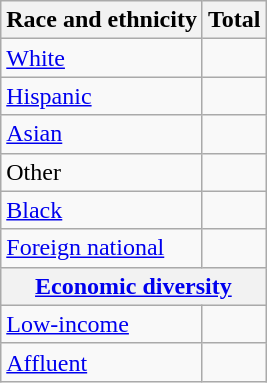<table class="wikitable floatright sortable collapsible"; text-align:right; font-size:80%;">
<tr>
<th>Race and ethnicity</th>
<th colspan="2" data-sort-type=number>Total</th>
</tr>
<tr>
<td><a href='#'>White</a></td>
<td align=right></td>
</tr>
<tr>
<td><a href='#'>Hispanic</a></td>
<td align=right></td>
</tr>
<tr>
<td><a href='#'>Asian</a></td>
<td align=right></td>
</tr>
<tr>
<td>Other</td>
<td align=right></td>
</tr>
<tr>
<td><a href='#'>Black</a></td>
<td align=right></td>
</tr>
<tr>
<td><a href='#'>Foreign national</a></td>
<td align=right></td>
</tr>
<tr>
<th colspan="4" data-sort-type=number><a href='#'>Economic diversity</a></th>
</tr>
<tr>
<td><a href='#'>Low-income</a></td>
<td align=right></td>
</tr>
<tr>
<td><a href='#'>Affluent</a></td>
<td align=right></td>
</tr>
</table>
